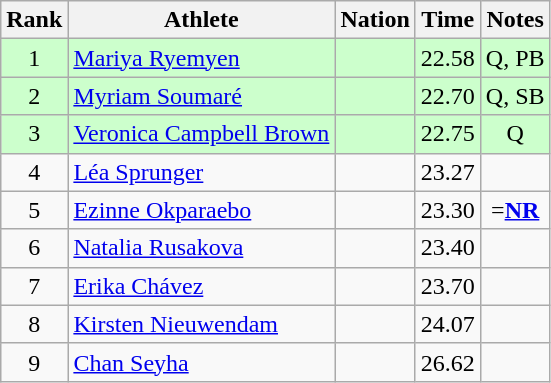<table class="wikitable sortable" style="text-align:center">
<tr>
<th>Rank</th>
<th>Athlete</th>
<th>Nation</th>
<th>Time</th>
<th>Notes</th>
</tr>
<tr bgcolor=#ccffcc>
<td>1</td>
<td align=left><a href='#'>Mariya Ryemyen</a></td>
<td align=left></td>
<td>22.58</td>
<td>Q, PB</td>
</tr>
<tr bgcolor=#ccffcc>
<td>2</td>
<td align=left><a href='#'>Myriam Soumaré</a></td>
<td align=left></td>
<td>22.70</td>
<td>Q, SB</td>
</tr>
<tr bgcolor=#ccffcc>
<td>3</td>
<td align=left><a href='#'>Veronica Campbell Brown</a></td>
<td align=left></td>
<td>22.75</td>
<td>Q</td>
</tr>
<tr>
<td>4</td>
<td align=left><a href='#'>Léa Sprunger</a></td>
<td align=left></td>
<td>23.27</td>
<td></td>
</tr>
<tr>
<td>5</td>
<td align=left><a href='#'>Ezinne Okparaebo</a></td>
<td align=left></td>
<td>23.30</td>
<td>=<strong><a href='#'>NR</a></strong></td>
</tr>
<tr>
<td>6</td>
<td align=left><a href='#'>Natalia Rusakova</a></td>
<td align=left></td>
<td>23.40</td>
<td></td>
</tr>
<tr>
<td>7</td>
<td align=left><a href='#'>Erika Chávez</a></td>
<td align=left></td>
<td>23.70</td>
<td></td>
</tr>
<tr>
<td>8</td>
<td align=left><a href='#'>Kirsten Nieuwendam</a></td>
<td align=left></td>
<td>24.07</td>
<td></td>
</tr>
<tr>
<td>9</td>
<td align=left><a href='#'>Chan Seyha</a></td>
<td align=left></td>
<td>26.62</td>
<td></td>
</tr>
</table>
